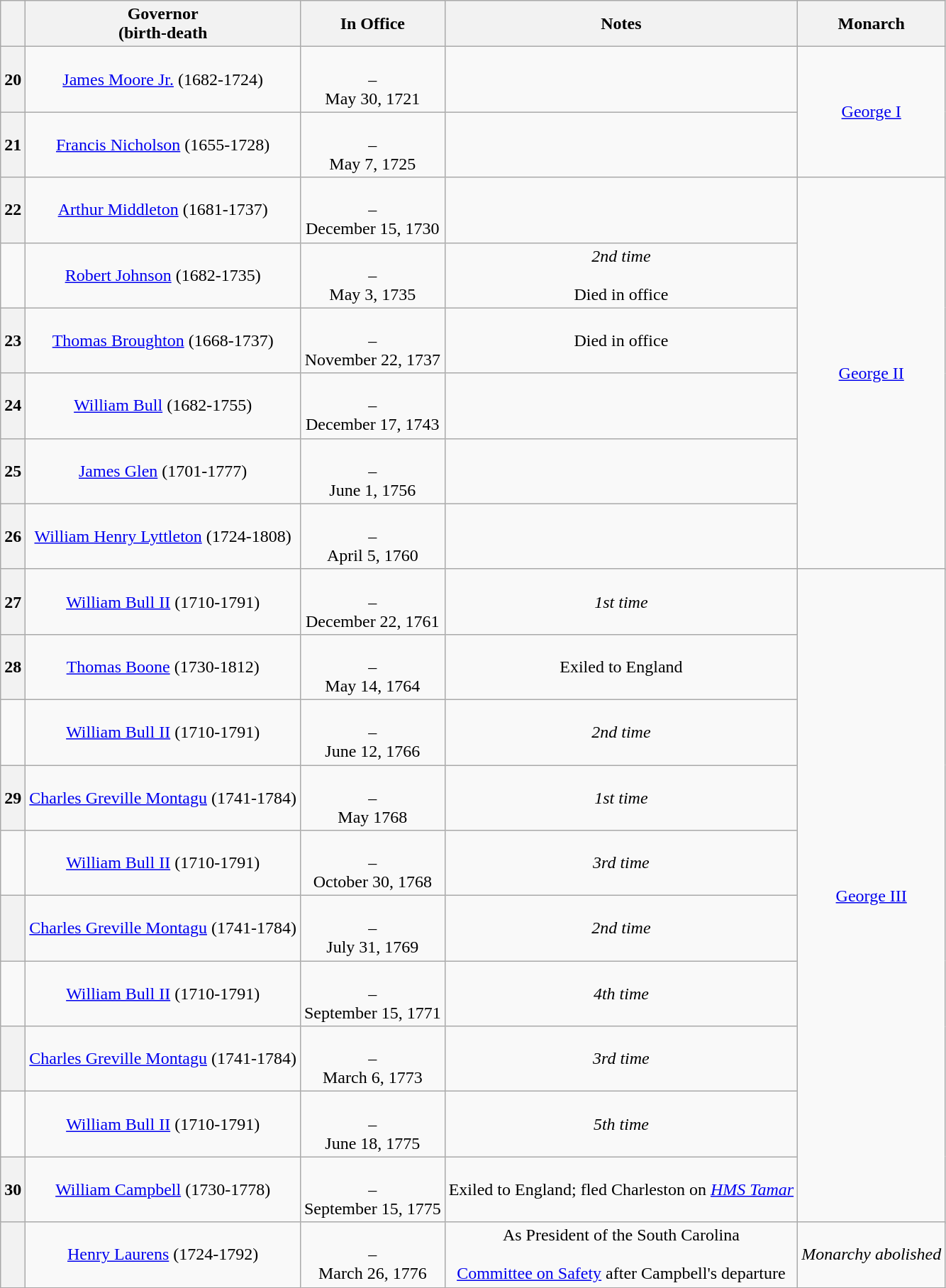<table class="wikitable sortable" style="text-align: center;">
<tr>
<th scope="col" data-sort-type="number"></th>
<th>Governor<br>(birth-death</th>
<th>In Office</th>
<th>Notes</th>
<th>Monarch</th>
</tr>
<tr>
<th>20</th>
<td><a href='#'>James Moore Jr.</a> (1682-1724)</td>
<td><br>–<br>May 30, 1721</td>
<td></td>
<td rowspan=3><a href='#'>George I</a></td>
</tr>
<tr>
<th>21</th>
<td><a href='#'>Francis Nicholson</a> (1655-1728)</td>
<td><br>–<br>May 7, 1725</td>
<td></td>
</tr>
<tr>
<th rowspan=2>22</th>
<td rowspan=2><a href='#'>Arthur Middleton</a> (1681-1737)</td>
<td rowspan=2><br>–<br>December 15, 1730</td>
<td rowspan=2></td>
</tr>
<tr>
<td rowspan=7><a href='#'>George II</a></td>
</tr>
<tr>
<td></td>
<td><a href='#'>Robert Johnson</a> (1682-1735)</td>
<td><br>–<br>May 3, 1735</td>
<td><em>2nd time</em><br><br>Died in office</td>
</tr>
<tr>
<th>23</th>
<td><a href='#'>Thomas Broughton</a> (1668-1737)</td>
<td><br>–<br>November 22, 1737</td>
<td>Died in office</td>
</tr>
<tr>
<th>24</th>
<td><a href='#'>William Bull</a> (1682-1755)</td>
<td><br>–<br>December 17, 1743</td>
<td></td>
</tr>
<tr>
<th>25</th>
<td><a href='#'>James Glen</a> (1701-1777)</td>
<td><br>–<br>June 1, 1756</td>
<td></td>
</tr>
<tr>
<th>26</th>
<td><a href='#'>William Henry Lyttleton</a> (1724-1808)</td>
<td><br>–<br>April 5, 1760</td>
<td></td>
</tr>
<tr>
<th rowspan=2>27</th>
<td rowspan=2><a href='#'>William Bull II</a> (1710-1791)</td>
<td rowspan=2><br>–<br>December 22, 1761</td>
<td rowspan=2><em>1st time</em></td>
</tr>
<tr>
<td rowspan=11><a href='#'>George III</a></td>
</tr>
<tr>
<th>28</th>
<td><a href='#'>Thomas Boone</a> (1730-1812)</td>
<td><br>–<br>May 14, 1764</td>
<td>Exiled to England</td>
</tr>
<tr>
<td></td>
<td><a href='#'>William Bull II</a> (1710-1791)</td>
<td><br>–<br>June 12, 1766</td>
<td><em>2nd time</em></td>
</tr>
<tr>
<th>29</th>
<td><a href='#'>Charles Greville Montagu</a> (1741-1784)</td>
<td><br>–<br>May 1768</td>
<td><em>1st time</em></td>
</tr>
<tr>
<td></td>
<td><a href='#'>William Bull II</a> (1710-1791)</td>
<td><br>–<br>October 30, 1768</td>
<td><em>3rd time</em></td>
</tr>
<tr>
<th></th>
<td><a href='#'>Charles Greville Montagu</a> (1741-1784)</td>
<td><br>–<br>July 31, 1769</td>
<td><em>2nd time</em></td>
</tr>
<tr>
<td></td>
<td><a href='#'>William Bull II</a> (1710-1791)</td>
<td><br>–<br>September 15, 1771</td>
<td><em>4th time</em></td>
</tr>
<tr>
<th></th>
<td><a href='#'>Charles Greville Montagu</a> (1741-1784)</td>
<td><br>–<br>March 6, 1773</td>
<td><em>3rd time</em></td>
</tr>
<tr>
<td></td>
<td><a href='#'>William Bull II</a> (1710-1791)</td>
<td><br>–<br>June 18, 1775</td>
<td><em>5th time</em></td>
</tr>
<tr>
<th>30</th>
<td><a href='#'>William Campbell</a> (1730-1778)</td>
<td><br>–<br>September 15, 1775</td>
<td>Exiled to England; fled Charleston on <em><a href='#'>HMS Tamar</a></em></td>
</tr>
<tr>
<th rowspan=2></th>
<td rowspan=2><a href='#'>Henry Laurens</a> (1724-1792)</td>
<td rowspan=2><br>–<br>March 26, 1776</td>
<td rowspan=2>As President of the South Carolina <br><br><a href='#'>Committee on Safety</a> after Campbell's departure</td>
</tr>
<tr>
<td><em>Monarchy abolished</em></td>
</tr>
</table>
